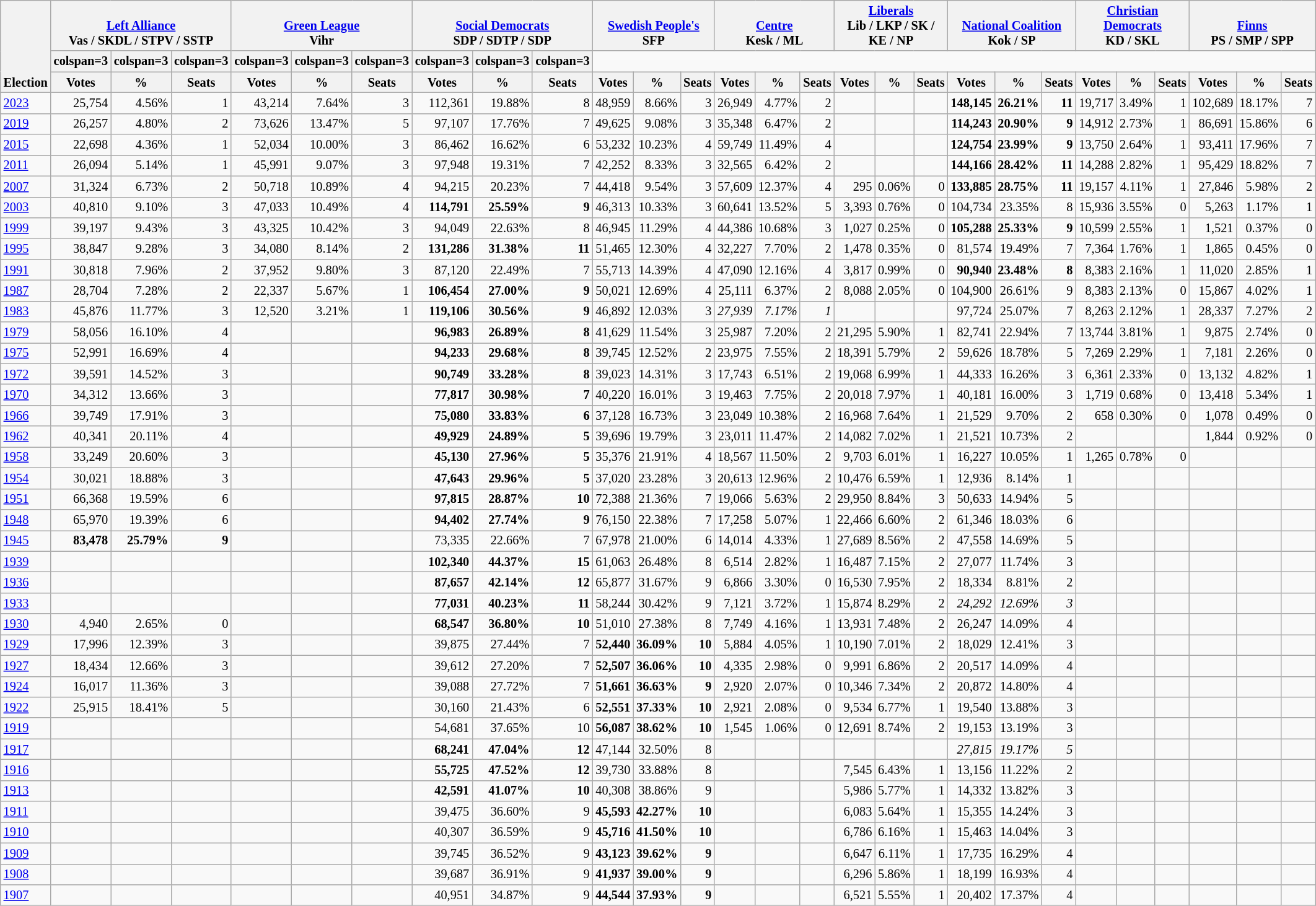<table class="wikitable" border="1" style="font-size:85%; text-align:right;">
<tr>
<th style="text-align:left;" valign=bottom rowspan=3>Election</th>
<th valign=bottom colspan=3><a href='#'>Left Alliance</a><br>Vas / SKDL / STPV / SSTP</th>
<th valign=bottom colspan=3><a href='#'>Green League</a><br>Vihr</th>
<th valign=bottom colspan=3><a href='#'>Social Democrats</a><br>SDP / SDTP / SDP</th>
<th valign=bottom colspan=3><a href='#'>Swedish People's</a><br>SFP</th>
<th valign=bottom colspan=3><a href='#'>Centre</a><br>Kesk / ML</th>
<th valign=bottom colspan=3><a href='#'>Liberals</a><br>Lib / LKP / SK / KE / NP</th>
<th valign=bottom colspan=3><a href='#'>National Coalition</a><br>Kok / SP</th>
<th valign=bottom colspan=3><a href='#'>Christian Democrats</a><br>KD / SKL</th>
<th valign=bottom colspan=3><a href='#'>Finns</a><br>PS / SMP / SPP</th>
</tr>
<tr>
<th>colspan=3 </th>
<th>colspan=3 </th>
<th>colspan=3 </th>
<th>colspan=3 </th>
<th>colspan=3 </th>
<th>colspan=3 </th>
<th>colspan=3 </th>
<th>colspan=3 </th>
<th>colspan=3 </th>
</tr>
<tr>
<th>Votes</th>
<th>%</th>
<th>Seats</th>
<th>Votes</th>
<th>%</th>
<th>Seats</th>
<th>Votes</th>
<th>%</th>
<th>Seats</th>
<th>Votes</th>
<th>%</th>
<th>Seats</th>
<th>Votes</th>
<th>%</th>
<th>Seats</th>
<th>Votes</th>
<th>%</th>
<th>Seats</th>
<th>Votes</th>
<th>%</th>
<th>Seats</th>
<th>Votes</th>
<th>%</th>
<th>Seats</th>
<th>Votes</th>
<th>%</th>
<th>Seats</th>
</tr>
<tr>
<td align=left><a href='#'>2023</a></td>
<td>25,754</td>
<td>4.56%</td>
<td>1</td>
<td>43,214</td>
<td>7.64%</td>
<td>3</td>
<td>112,361</td>
<td>19.88%</td>
<td>8</td>
<td>48,959</td>
<td>8.66%</td>
<td>3</td>
<td>26,949</td>
<td>4.77%</td>
<td>2</td>
<td></td>
<td></td>
<td></td>
<td><strong>148,145</strong></td>
<td><strong>26.21%</strong></td>
<td><strong>11</strong></td>
<td>19,717</td>
<td>3.49%</td>
<td>1</td>
<td>102,689</td>
<td>18.17%</td>
<td>7</td>
</tr>
<tr>
<td align=left><a href='#'>2019</a></td>
<td>26,257</td>
<td>4.80%</td>
<td>2</td>
<td>73,626</td>
<td>13.47%</td>
<td>5</td>
<td>97,107</td>
<td>17.76%</td>
<td>7</td>
<td>49,625</td>
<td>9.08%</td>
<td>3</td>
<td>35,348</td>
<td>6.47%</td>
<td>2</td>
<td></td>
<td></td>
<td></td>
<td><strong>114,243</strong></td>
<td><strong>20.90%</strong></td>
<td><strong>9</strong></td>
<td>14,912</td>
<td>2.73%</td>
<td>1</td>
<td>86,691</td>
<td>15.86%</td>
<td>6</td>
</tr>
<tr>
<td align=left><a href='#'>2015</a></td>
<td>22,698</td>
<td>4.36%</td>
<td>1</td>
<td>52,034</td>
<td>10.00%</td>
<td>3</td>
<td>86,462</td>
<td>16.62%</td>
<td>6</td>
<td>53,232</td>
<td>10.23%</td>
<td>4</td>
<td>59,749</td>
<td>11.49%</td>
<td>4</td>
<td></td>
<td></td>
<td></td>
<td><strong>124,754</strong></td>
<td><strong>23.99%</strong></td>
<td><strong>9</strong></td>
<td>13,750</td>
<td>2.64%</td>
<td>1</td>
<td>93,411</td>
<td>17.96%</td>
<td>7</td>
</tr>
<tr>
<td align=left><a href='#'>2011</a></td>
<td>26,094</td>
<td>5.14%</td>
<td>1</td>
<td>45,991</td>
<td>9.07%</td>
<td>3</td>
<td>97,948</td>
<td>19.31%</td>
<td>7</td>
<td>42,252</td>
<td>8.33%</td>
<td>3</td>
<td>32,565</td>
<td>6.42%</td>
<td>2</td>
<td></td>
<td></td>
<td></td>
<td><strong>144,166</strong></td>
<td><strong>28.42%</strong></td>
<td><strong>11</strong></td>
<td>14,288</td>
<td>2.82%</td>
<td>1</td>
<td>95,429</td>
<td>18.82%</td>
<td>7</td>
</tr>
<tr>
<td align=left><a href='#'>2007</a></td>
<td>31,324</td>
<td>6.73%</td>
<td>2</td>
<td>50,718</td>
<td>10.89%</td>
<td>4</td>
<td>94,215</td>
<td>20.23%</td>
<td>7</td>
<td>44,418</td>
<td>9.54%</td>
<td>3</td>
<td>57,609</td>
<td>12.37%</td>
<td>4</td>
<td>295</td>
<td>0.06%</td>
<td>0</td>
<td><strong>133,885</strong></td>
<td><strong>28.75%</strong></td>
<td><strong>11</strong></td>
<td>19,157</td>
<td>4.11%</td>
<td>1</td>
<td>27,846</td>
<td>5.98%</td>
<td>2</td>
</tr>
<tr>
<td align=left><a href='#'>2003</a></td>
<td>40,810</td>
<td>9.10%</td>
<td>3</td>
<td>47,033</td>
<td>10.49%</td>
<td>4</td>
<td><strong>114,791</strong></td>
<td><strong>25.59%</strong></td>
<td><strong>9</strong></td>
<td>46,313</td>
<td>10.33%</td>
<td>3</td>
<td>60,641</td>
<td>13.52%</td>
<td>5</td>
<td>3,393</td>
<td>0.76%</td>
<td>0</td>
<td>104,734</td>
<td>23.35%</td>
<td>8</td>
<td>15,936</td>
<td>3.55%</td>
<td>0</td>
<td>5,263</td>
<td>1.17%</td>
<td>1</td>
</tr>
<tr>
<td align=left><a href='#'>1999</a></td>
<td>39,197</td>
<td>9.43%</td>
<td>3</td>
<td>43,325</td>
<td>10.42%</td>
<td>3</td>
<td>94,049</td>
<td>22.63%</td>
<td>8</td>
<td>46,945</td>
<td>11.29%</td>
<td>4</td>
<td>44,386</td>
<td>10.68%</td>
<td>3</td>
<td>1,027</td>
<td>0.25%</td>
<td>0</td>
<td><strong>105,288</strong></td>
<td><strong>25.33%</strong></td>
<td><strong>9</strong></td>
<td>10,599</td>
<td>2.55%</td>
<td>1</td>
<td>1,521</td>
<td>0.37%</td>
<td>0</td>
</tr>
<tr>
<td align=left><a href='#'>1995</a></td>
<td>38,847</td>
<td>9.28%</td>
<td>3</td>
<td>34,080</td>
<td>8.14%</td>
<td>2</td>
<td><strong>131,286</strong></td>
<td><strong>31.38%</strong></td>
<td><strong>11</strong></td>
<td>51,465</td>
<td>12.30%</td>
<td>4</td>
<td>32,227</td>
<td>7.70%</td>
<td>2</td>
<td>1,478</td>
<td>0.35%</td>
<td>0</td>
<td>81,574</td>
<td>19.49%</td>
<td>7</td>
<td>7,364</td>
<td>1.76%</td>
<td>1</td>
<td>1,865</td>
<td>0.45%</td>
<td>0</td>
</tr>
<tr>
<td align=left><a href='#'>1991</a></td>
<td>30,818</td>
<td>7.96%</td>
<td>2</td>
<td>37,952</td>
<td>9.80%</td>
<td>3</td>
<td>87,120</td>
<td>22.49%</td>
<td>7</td>
<td>55,713</td>
<td>14.39%</td>
<td>4</td>
<td>47,090</td>
<td>12.16%</td>
<td>4</td>
<td>3,817</td>
<td>0.99%</td>
<td>0</td>
<td><strong>90,940</strong></td>
<td><strong>23.48%</strong></td>
<td><strong>8</strong></td>
<td>8,383</td>
<td>2.16%</td>
<td>1</td>
<td>11,020</td>
<td>2.85%</td>
<td>1</td>
</tr>
<tr>
<td align=left><a href='#'>1987</a></td>
<td>28,704</td>
<td>7.28%</td>
<td>2</td>
<td>22,337</td>
<td>5.67%</td>
<td>1</td>
<td><strong>106,454</strong></td>
<td><strong>27.00%</strong></td>
<td><strong>9</strong></td>
<td>50,021</td>
<td>12.69%</td>
<td>4</td>
<td>25,111</td>
<td>6.37%</td>
<td>2</td>
<td>8,088</td>
<td>2.05%</td>
<td>0</td>
<td>104,900</td>
<td>26.61%</td>
<td>9</td>
<td>8,383</td>
<td>2.13%</td>
<td>0</td>
<td>15,867</td>
<td>4.02%</td>
<td>1</td>
</tr>
<tr>
<td align=left><a href='#'>1983</a></td>
<td>45,876</td>
<td>11.77%</td>
<td>3</td>
<td>12,520</td>
<td>3.21%</td>
<td>1</td>
<td><strong>119,106</strong></td>
<td><strong>30.56%</strong></td>
<td><strong>9</strong></td>
<td>46,892</td>
<td>12.03%</td>
<td>3</td>
<td><em>27,939</em></td>
<td><em>7.17%</em></td>
<td><em>1</em></td>
<td></td>
<td></td>
<td></td>
<td>97,724</td>
<td>25.07%</td>
<td>7</td>
<td>8,263</td>
<td>2.12%</td>
<td>1</td>
<td>28,337</td>
<td>7.27%</td>
<td>2</td>
</tr>
<tr>
<td align=left><a href='#'>1979</a></td>
<td>58,056</td>
<td>16.10%</td>
<td>4</td>
<td></td>
<td></td>
<td></td>
<td><strong>96,983</strong></td>
<td><strong>26.89%</strong></td>
<td><strong>8</strong></td>
<td>41,629</td>
<td>11.54%</td>
<td>3</td>
<td>25,987</td>
<td>7.20%</td>
<td>2</td>
<td>21,295</td>
<td>5.90%</td>
<td>1</td>
<td>82,741</td>
<td>22.94%</td>
<td>7</td>
<td>13,744</td>
<td>3.81%</td>
<td>1</td>
<td>9,875</td>
<td>2.74%</td>
<td>0</td>
</tr>
<tr>
<td align=left><a href='#'>1975</a></td>
<td>52,991</td>
<td>16.69%</td>
<td>4</td>
<td></td>
<td></td>
<td></td>
<td><strong>94,233</strong></td>
<td><strong>29.68%</strong></td>
<td><strong>8</strong></td>
<td>39,745</td>
<td>12.52%</td>
<td>2</td>
<td>23,975</td>
<td>7.55%</td>
<td>2</td>
<td>18,391</td>
<td>5.79%</td>
<td>2</td>
<td>59,626</td>
<td>18.78%</td>
<td>5</td>
<td>7,269</td>
<td>2.29%</td>
<td>1</td>
<td>7,181</td>
<td>2.26%</td>
<td>0</td>
</tr>
<tr>
<td align=left><a href='#'>1972</a></td>
<td>39,591</td>
<td>14.52%</td>
<td>3</td>
<td></td>
<td></td>
<td></td>
<td><strong>90,749</strong></td>
<td><strong>33.28%</strong></td>
<td><strong>8</strong></td>
<td>39,023</td>
<td>14.31%</td>
<td>3</td>
<td>17,743</td>
<td>6.51%</td>
<td>2</td>
<td>19,068</td>
<td>6.99%</td>
<td>1</td>
<td>44,333</td>
<td>16.26%</td>
<td>3</td>
<td>6,361</td>
<td>2.33%</td>
<td>0</td>
<td>13,132</td>
<td>4.82%</td>
<td>1</td>
</tr>
<tr>
<td align=left><a href='#'>1970</a></td>
<td>34,312</td>
<td>13.66%</td>
<td>3</td>
<td></td>
<td></td>
<td></td>
<td><strong>77,817</strong></td>
<td><strong>30.98%</strong></td>
<td><strong>7</strong></td>
<td>40,220</td>
<td>16.01%</td>
<td>3</td>
<td>19,463</td>
<td>7.75%</td>
<td>2</td>
<td>20,018</td>
<td>7.97%</td>
<td>1</td>
<td>40,181</td>
<td>16.00%</td>
<td>3</td>
<td>1,719</td>
<td>0.68%</td>
<td>0</td>
<td>13,418</td>
<td>5.34%</td>
<td>1</td>
</tr>
<tr>
<td align=left><a href='#'>1966</a></td>
<td>39,749</td>
<td>17.91%</td>
<td>3</td>
<td></td>
<td></td>
<td></td>
<td><strong>75,080</strong></td>
<td><strong>33.83%</strong></td>
<td><strong>6</strong></td>
<td>37,128</td>
<td>16.73%</td>
<td>3</td>
<td>23,049</td>
<td>10.38%</td>
<td>2</td>
<td>16,968</td>
<td>7.64%</td>
<td>1</td>
<td>21,529</td>
<td>9.70%</td>
<td>2</td>
<td>658</td>
<td>0.30%</td>
<td>0</td>
<td>1,078</td>
<td>0.49%</td>
<td>0</td>
</tr>
<tr>
<td align=left><a href='#'>1962</a></td>
<td>40,341</td>
<td>20.11%</td>
<td>4</td>
<td></td>
<td></td>
<td></td>
<td><strong>49,929</strong></td>
<td><strong>24.89%</strong></td>
<td><strong>5</strong></td>
<td>39,696</td>
<td>19.79%</td>
<td>3</td>
<td>23,011</td>
<td>11.47%</td>
<td>2</td>
<td>14,082</td>
<td>7.02%</td>
<td>1</td>
<td>21,521</td>
<td>10.73%</td>
<td>2</td>
<td></td>
<td></td>
<td></td>
<td>1,844</td>
<td>0.92%</td>
<td>0</td>
</tr>
<tr>
<td align=left><a href='#'>1958</a></td>
<td>33,249</td>
<td>20.60%</td>
<td>3</td>
<td></td>
<td></td>
<td></td>
<td><strong>45,130</strong></td>
<td><strong>27.96%</strong></td>
<td><strong>5</strong></td>
<td>35,376</td>
<td>21.91%</td>
<td>4</td>
<td>18,567</td>
<td>11.50%</td>
<td>2</td>
<td>9,703</td>
<td>6.01%</td>
<td>1</td>
<td>16,227</td>
<td>10.05%</td>
<td>1</td>
<td>1,265</td>
<td>0.78%</td>
<td>0</td>
<td></td>
<td></td>
<td></td>
</tr>
<tr>
<td align=left><a href='#'>1954</a></td>
<td>30,021</td>
<td>18.88%</td>
<td>3</td>
<td></td>
<td></td>
<td></td>
<td><strong>47,643</strong></td>
<td><strong>29.96%</strong></td>
<td><strong>5</strong></td>
<td>37,020</td>
<td>23.28%</td>
<td>3</td>
<td>20,613</td>
<td>12.96%</td>
<td>2</td>
<td>10,476</td>
<td>6.59%</td>
<td>1</td>
<td>12,936</td>
<td>8.14%</td>
<td>1</td>
<td></td>
<td></td>
<td></td>
<td></td>
<td></td>
<td></td>
</tr>
<tr>
<td align=left><a href='#'>1951</a></td>
<td>66,368</td>
<td>19.59%</td>
<td>6</td>
<td></td>
<td></td>
<td></td>
<td><strong>97,815</strong></td>
<td><strong>28.87%</strong></td>
<td><strong>10</strong></td>
<td>72,388</td>
<td>21.36%</td>
<td>7</td>
<td>19,066</td>
<td>5.63%</td>
<td>2</td>
<td>29,950</td>
<td>8.84%</td>
<td>3</td>
<td>50,633</td>
<td>14.94%</td>
<td>5</td>
<td></td>
<td></td>
<td></td>
<td></td>
<td></td>
<td></td>
</tr>
<tr>
<td align=left><a href='#'>1948</a></td>
<td>65,970</td>
<td>19.39%</td>
<td>6</td>
<td></td>
<td></td>
<td></td>
<td><strong>94,402</strong></td>
<td><strong>27.74%</strong></td>
<td><strong>9</strong></td>
<td>76,150</td>
<td>22.38%</td>
<td>7</td>
<td>17,258</td>
<td>5.07%</td>
<td>1</td>
<td>22,466</td>
<td>6.60%</td>
<td>2</td>
<td>61,346</td>
<td>18.03%</td>
<td>6</td>
<td></td>
<td></td>
<td></td>
<td></td>
<td></td>
<td></td>
</tr>
<tr>
<td align=left><a href='#'>1945</a></td>
<td><strong>83,478</strong></td>
<td><strong>25.79%</strong></td>
<td><strong>9</strong></td>
<td></td>
<td></td>
<td></td>
<td>73,335</td>
<td>22.66%</td>
<td>7</td>
<td>67,978</td>
<td>21.00%</td>
<td>6</td>
<td>14,014</td>
<td>4.33%</td>
<td>1</td>
<td>27,689</td>
<td>8.56%</td>
<td>2</td>
<td>47,558</td>
<td>14.69%</td>
<td>5</td>
<td></td>
<td></td>
<td></td>
<td></td>
<td></td>
<td></td>
</tr>
<tr>
<td align=left><a href='#'>1939</a></td>
<td></td>
<td></td>
<td></td>
<td></td>
<td></td>
<td></td>
<td><strong>102,340</strong></td>
<td><strong>44.37%</strong></td>
<td><strong>15</strong></td>
<td>61,063</td>
<td>26.48%</td>
<td>8</td>
<td>6,514</td>
<td>2.82%</td>
<td>1</td>
<td>16,487</td>
<td>7.15%</td>
<td>2</td>
<td>27,077</td>
<td>11.74%</td>
<td>3</td>
<td></td>
<td></td>
<td></td>
<td></td>
<td></td>
<td></td>
</tr>
<tr>
<td align=left><a href='#'>1936</a></td>
<td></td>
<td></td>
<td></td>
<td></td>
<td></td>
<td></td>
<td><strong>87,657</strong></td>
<td><strong>42.14%</strong></td>
<td><strong>12</strong></td>
<td>65,877</td>
<td>31.67%</td>
<td>9</td>
<td>6,866</td>
<td>3.30%</td>
<td>0</td>
<td>16,530</td>
<td>7.95%</td>
<td>2</td>
<td>18,334</td>
<td>8.81%</td>
<td>2</td>
<td></td>
<td></td>
<td></td>
<td></td>
<td></td>
<td></td>
</tr>
<tr>
<td align=left><a href='#'>1933</a></td>
<td></td>
<td></td>
<td></td>
<td></td>
<td></td>
<td></td>
<td><strong>77,031</strong></td>
<td><strong>40.23%</strong></td>
<td><strong>11</strong></td>
<td>58,244</td>
<td>30.42%</td>
<td>9</td>
<td>7,121</td>
<td>3.72%</td>
<td>1</td>
<td>15,874</td>
<td>8.29%</td>
<td>2</td>
<td><em>24,292</em></td>
<td><em>12.69%</em></td>
<td><em>3</em></td>
<td></td>
<td></td>
<td></td>
<td></td>
<td></td>
<td></td>
</tr>
<tr>
<td align=left><a href='#'>1930</a></td>
<td>4,940</td>
<td>2.65%</td>
<td>0</td>
<td></td>
<td></td>
<td></td>
<td><strong>68,547</strong></td>
<td><strong>36.80%</strong></td>
<td><strong>10</strong></td>
<td>51,010</td>
<td>27.38%</td>
<td>8</td>
<td>7,749</td>
<td>4.16%</td>
<td>1</td>
<td>13,931</td>
<td>7.48%</td>
<td>2</td>
<td>26,247</td>
<td>14.09%</td>
<td>4</td>
<td></td>
<td></td>
<td></td>
<td></td>
<td></td>
<td></td>
</tr>
<tr>
<td align=left><a href='#'>1929</a></td>
<td>17,996</td>
<td>12.39%</td>
<td>3</td>
<td></td>
<td></td>
<td></td>
<td>39,875</td>
<td>27.44%</td>
<td>7</td>
<td><strong>52,440</strong></td>
<td><strong>36.09%</strong></td>
<td><strong>10</strong></td>
<td>5,884</td>
<td>4.05%</td>
<td>1</td>
<td>10,190</td>
<td>7.01%</td>
<td>2</td>
<td>18,029</td>
<td>12.41%</td>
<td>3</td>
<td></td>
<td></td>
<td></td>
<td></td>
<td></td>
<td></td>
</tr>
<tr>
<td align=left><a href='#'>1927</a></td>
<td>18,434</td>
<td>12.66%</td>
<td>3</td>
<td></td>
<td></td>
<td></td>
<td>39,612</td>
<td>27.20%</td>
<td>7</td>
<td><strong>52,507</strong></td>
<td><strong>36.06%</strong></td>
<td><strong>10</strong></td>
<td>4,335</td>
<td>2.98%</td>
<td>0</td>
<td>9,991</td>
<td>6.86%</td>
<td>2</td>
<td>20,517</td>
<td>14.09%</td>
<td>4</td>
<td></td>
<td></td>
<td></td>
<td></td>
<td></td>
<td></td>
</tr>
<tr>
<td align=left><a href='#'>1924</a></td>
<td>16,017</td>
<td>11.36%</td>
<td>3</td>
<td></td>
<td></td>
<td></td>
<td>39,088</td>
<td>27.72%</td>
<td>7</td>
<td><strong>51,661</strong></td>
<td><strong>36.63%</strong></td>
<td><strong>9</strong></td>
<td>2,920</td>
<td>2.07%</td>
<td>0</td>
<td>10,346</td>
<td>7.34%</td>
<td>2</td>
<td>20,872</td>
<td>14.80%</td>
<td>4</td>
<td></td>
<td></td>
<td></td>
<td></td>
<td></td>
<td></td>
</tr>
<tr>
<td align=left><a href='#'>1922</a></td>
<td>25,915</td>
<td>18.41%</td>
<td>5</td>
<td></td>
<td></td>
<td></td>
<td>30,160</td>
<td>21.43%</td>
<td>6</td>
<td><strong>52,551</strong></td>
<td><strong>37.33%</strong></td>
<td><strong>10</strong></td>
<td>2,921</td>
<td>2.08%</td>
<td>0</td>
<td>9,534</td>
<td>6.77%</td>
<td>1</td>
<td>19,540</td>
<td>13.88%</td>
<td>3</td>
<td></td>
<td></td>
<td></td>
<td></td>
<td></td>
<td></td>
</tr>
<tr>
<td align=left><a href='#'>1919</a></td>
<td></td>
<td></td>
<td></td>
<td></td>
<td></td>
<td></td>
<td>54,681</td>
<td>37.65%</td>
<td>10</td>
<td><strong>56,087</strong></td>
<td><strong>38.62%</strong></td>
<td><strong>10</strong></td>
<td>1,545</td>
<td>1.06%</td>
<td>0</td>
<td>12,691</td>
<td>8.74%</td>
<td>2</td>
<td>19,153</td>
<td>13.19%</td>
<td>3</td>
<td></td>
<td></td>
<td></td>
<td></td>
<td></td>
<td></td>
</tr>
<tr>
<td align=left><a href='#'>1917</a></td>
<td></td>
<td></td>
<td></td>
<td></td>
<td></td>
<td></td>
<td><strong>68,241</strong></td>
<td><strong>47.04%</strong></td>
<td><strong>12</strong></td>
<td>47,144</td>
<td>32.50%</td>
<td>8</td>
<td></td>
<td></td>
<td></td>
<td></td>
<td></td>
<td></td>
<td><em>27,815</em></td>
<td><em>19.17%</em></td>
<td><em>5</em></td>
<td></td>
<td></td>
<td></td>
<td></td>
<td></td>
<td></td>
</tr>
<tr>
<td align=left><a href='#'>1916</a></td>
<td></td>
<td></td>
<td></td>
<td></td>
<td></td>
<td></td>
<td><strong>55,725</strong></td>
<td><strong>47.52%</strong></td>
<td><strong>12</strong></td>
<td>39,730</td>
<td>33.88%</td>
<td>8</td>
<td></td>
<td></td>
<td></td>
<td>7,545</td>
<td>6.43%</td>
<td>1</td>
<td>13,156</td>
<td>11.22%</td>
<td>2</td>
<td></td>
<td></td>
<td></td>
<td></td>
<td></td>
<td></td>
</tr>
<tr>
<td align=left><a href='#'>1913</a></td>
<td></td>
<td></td>
<td></td>
<td></td>
<td></td>
<td></td>
<td><strong>42,591</strong></td>
<td><strong>41.07%</strong></td>
<td><strong>10</strong></td>
<td>40,308</td>
<td>38.86%</td>
<td>9</td>
<td></td>
<td></td>
<td></td>
<td>5,986</td>
<td>5.77%</td>
<td>1</td>
<td>14,332</td>
<td>13.82%</td>
<td>3</td>
<td></td>
<td></td>
<td></td>
<td></td>
<td></td>
<td></td>
</tr>
<tr>
<td align=left><a href='#'>1911</a></td>
<td></td>
<td></td>
<td></td>
<td></td>
<td></td>
<td></td>
<td>39,475</td>
<td>36.60%</td>
<td>9</td>
<td><strong>45,593</strong></td>
<td><strong>42.27%</strong></td>
<td><strong>10</strong></td>
<td></td>
<td></td>
<td></td>
<td>6,083</td>
<td>5.64%</td>
<td>1</td>
<td>15,355</td>
<td>14.24%</td>
<td>3</td>
<td></td>
<td></td>
<td></td>
<td></td>
<td></td>
<td></td>
</tr>
<tr>
<td align=left><a href='#'>1910</a></td>
<td></td>
<td></td>
<td></td>
<td></td>
<td></td>
<td></td>
<td>40,307</td>
<td>36.59%</td>
<td>9</td>
<td><strong>45,716</strong></td>
<td><strong>41.50%</strong></td>
<td><strong>10</strong></td>
<td></td>
<td></td>
<td></td>
<td>6,786</td>
<td>6.16%</td>
<td>1</td>
<td>15,463</td>
<td>14.04%</td>
<td>3</td>
<td></td>
<td></td>
<td></td>
<td></td>
<td></td>
<td></td>
</tr>
<tr>
<td align=left><a href='#'>1909</a></td>
<td></td>
<td></td>
<td></td>
<td></td>
<td></td>
<td></td>
<td>39,745</td>
<td>36.52%</td>
<td>9</td>
<td><strong>43,123</strong></td>
<td><strong>39.62%</strong></td>
<td><strong>9</strong></td>
<td></td>
<td></td>
<td></td>
<td>6,647</td>
<td>6.11%</td>
<td>1</td>
<td>17,735</td>
<td>16.29%</td>
<td>4</td>
<td></td>
<td></td>
<td></td>
<td></td>
<td></td>
<td></td>
</tr>
<tr>
<td align=left><a href='#'>1908</a></td>
<td></td>
<td></td>
<td></td>
<td></td>
<td></td>
<td></td>
<td>39,687</td>
<td>36.91%</td>
<td>9</td>
<td><strong>41,937</strong></td>
<td><strong>39.00%</strong></td>
<td><strong>9</strong></td>
<td></td>
<td></td>
<td></td>
<td>6,296</td>
<td>5.86%</td>
<td>1</td>
<td>18,199</td>
<td>16.93%</td>
<td>4</td>
<td></td>
<td></td>
<td></td>
<td></td>
<td></td>
<td></td>
</tr>
<tr>
<td align=left><a href='#'>1907</a></td>
<td></td>
<td></td>
<td></td>
<td></td>
<td></td>
<td></td>
<td>40,951</td>
<td>34.87%</td>
<td>9</td>
<td><strong>44,544</strong></td>
<td><strong>37.93%</strong></td>
<td><strong>9</strong></td>
<td></td>
<td></td>
<td></td>
<td>6,521</td>
<td>5.55%</td>
<td>1</td>
<td>20,402</td>
<td>17.37%</td>
<td>4</td>
<td></td>
<td></td>
<td></td>
<td></td>
<td></td>
<td></td>
</tr>
</table>
